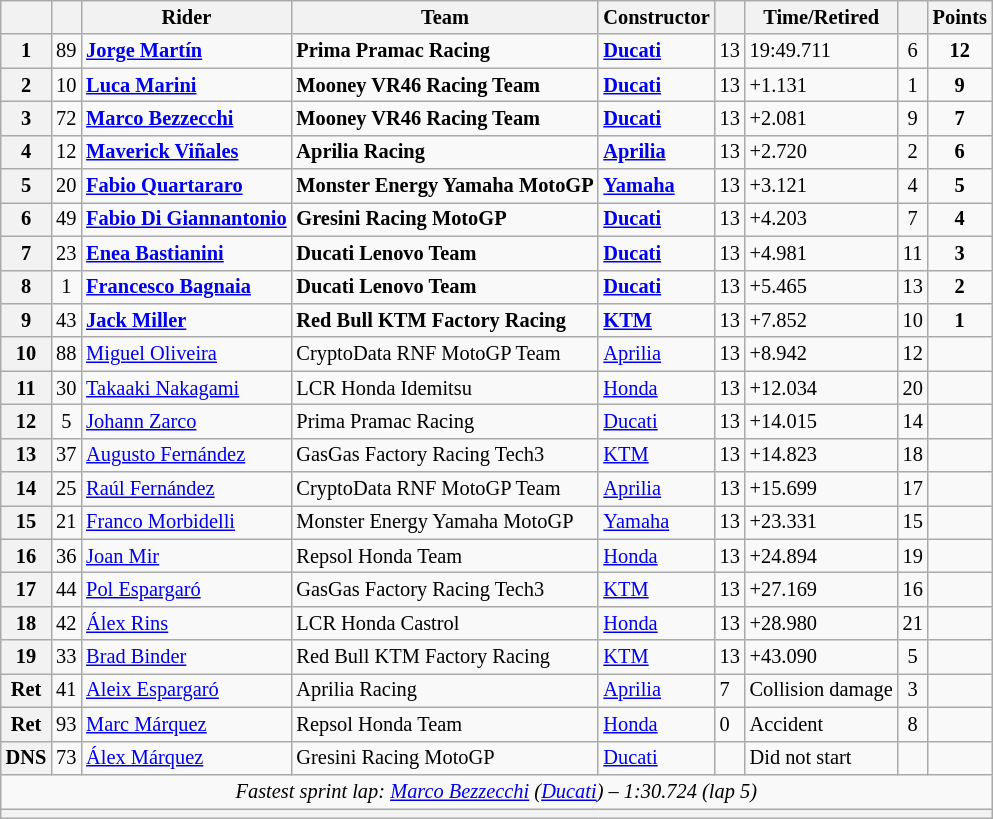<table class="wikitable sortable" style="font-size: 85%;">
<tr>
<th scope="col"></th>
<th scope="col"></th>
<th scope="col">Rider</th>
<th scope="col">Team</th>
<th scope="col">Constructor</th>
<th scope="col" class="unsortable"></th>
<th scope="col" class="unsortable">Time/Retired</th>
<th scope="col"></th>
<th scope="col">Points</th>
</tr>
<tr>
<th scope="row">1</th>
<td align="center">89</td>
<td data-sort-value="mart"> <strong><a href='#'>Jorge Martín</a></strong></td>
<td><strong>Prima Pramac Racing</strong></td>
<td><strong><a href='#'>Ducati</a></strong></td>
<td>13</td>
<td>19:49.711</td>
<td align="center">6</td>
<td align="center"><strong>12</strong></td>
</tr>
<tr>
<th scope="row">2</th>
<td align="center">10</td>
<td data-sort-value="mari"> <strong><a href='#'>Luca Marini</a></strong></td>
<td><strong>Mooney VR46 Racing Team</strong></td>
<td><strong><a href='#'>Ducati</a></strong></td>
<td>13</td>
<td>+1.131</td>
<td align="center">1</td>
<td align="center"><strong>9</strong></td>
</tr>
<tr>
<th scope="row">3</th>
<td align="center">72</td>
<td data-sort-value="bez"> <strong><a href='#'>Marco Bezzecchi</a></strong></td>
<td><strong>Mooney VR46 Racing Team</strong></td>
<td><strong><a href='#'>Ducati</a></strong></td>
<td>13</td>
<td>+2.081</td>
<td align="center">9</td>
<td align="center"><strong>7</strong></td>
</tr>
<tr>
<th scope="row">4</th>
<td align="center">12</td>
<td data-sort-value="vin"> <strong><a href='#'>Maverick Viñales</a></strong></td>
<td><strong>Aprilia Racing</strong></td>
<td><strong><a href='#'>Aprilia</a></strong></td>
<td>13</td>
<td>+2.720</td>
<td align="center">2</td>
<td align="center"><strong>6</strong></td>
</tr>
<tr>
<th scope="row">5</th>
<td align="center">20</td>
<td data-sort-value="qua"> <strong><a href='#'>Fabio Quartararo</a></strong></td>
<td><strong>Monster Energy Yamaha MotoGP</strong></td>
<td><strong><a href='#'>Yamaha</a></strong></td>
<td>13</td>
<td>+3.121</td>
<td align="center">4</td>
<td align="center"><strong>5</strong></td>
</tr>
<tr>
<th scope="row">6</th>
<td align="center">49</td>
<td data-sort-value="dig"> <strong><a href='#'>Fabio Di Giannantonio</a></strong></td>
<td><strong>Gresini Racing MotoGP</strong></td>
<td><strong><a href='#'>Ducati</a></strong></td>
<td>13</td>
<td>+4.203</td>
<td align="center">7</td>
<td align="center"><strong>4</strong></td>
</tr>
<tr>
<th scope="row">7</th>
<td align="center">23</td>
<td data-sort-value="bas"> <strong><a href='#'>Enea Bastianini</a></strong></td>
<td><strong>Ducati Lenovo Team</strong></td>
<td><strong><a href='#'>Ducati</a></strong></td>
<td>13</td>
<td>+4.981</td>
<td align="center">11</td>
<td align="center"><strong>3</strong></td>
</tr>
<tr>
<th scope="row">8</th>
<td align="center">1</td>
<td data-sort-value="bag"> <strong><a href='#'>Francesco Bagnaia</a></strong></td>
<td><strong>Ducati Lenovo Team</strong></td>
<td><strong><a href='#'>Ducati</a></strong></td>
<td>13</td>
<td>+5.465</td>
<td align="center">13</td>
<td align="center"><strong>2</strong></td>
</tr>
<tr>
<th scope="row">9</th>
<td align="center">43</td>
<td data-sort-value="mil"> <strong><a href='#'>Jack Miller</a></strong></td>
<td><strong>Red Bull KTM Factory Racing</strong></td>
<td><strong><a href='#'>KTM</a></strong></td>
<td>13</td>
<td>+7.852</td>
<td align="center">10</td>
<td align="center"><strong>1</strong></td>
</tr>
<tr>
<th scope="row">10</th>
<td align="center">88</td>
<td data-sort-value="oli"> <a href='#'>Miguel Oliveira</a></td>
<td>CryptoData RNF MotoGP Team</td>
<td><a href='#'>Aprilia</a></td>
<td>13</td>
<td>+8.942</td>
<td align="center">12</td>
<td align="center"></td>
</tr>
<tr>
<th scope="row">11</th>
<td align="center">30</td>
<td data-sort-value="nak"> <a href='#'>Takaaki Nakagami</a></td>
<td>LCR Honda Idemitsu</td>
<td><a href='#'>Honda</a></td>
<td>13</td>
<td>+12.034</td>
<td align="center">20</td>
<td align="center"></td>
</tr>
<tr>
<th scope="row">12</th>
<td align="center">5</td>
<td data-sort-value="zar"> <a href='#'>Johann Zarco</a></td>
<td>Prima Pramac Racing</td>
<td><a href='#'>Ducati</a></td>
<td>13</td>
<td>+14.015</td>
<td align="center">14</td>
<td align="center"></td>
</tr>
<tr>
<th scope="row">13</th>
<td align="center">37</td>
<td data-sort-value="fera"> <a href='#'>Augusto Fernández</a></td>
<td>GasGas Factory Racing Tech3</td>
<td><a href='#'>KTM</a></td>
<td>13</td>
<td>+14.823</td>
<td align="center">18</td>
<td align="center"></td>
</tr>
<tr>
<th scope="row">14</th>
<td align="center">25</td>
<td data-sort-value="ferr"> <a href='#'>Raúl Fernández</a></td>
<td>CryptoData RNF MotoGP Team</td>
<td><a href='#'>Aprilia</a></td>
<td>13</td>
<td>+15.699</td>
<td align="center">17</td>
<td></td>
</tr>
<tr>
<th scope="row">15</th>
<td align="center">21</td>
<td data-sort-value="mor"> <a href='#'>Franco Morbidelli</a></td>
<td>Monster Energy Yamaha MotoGP</td>
<td><a href='#'>Yamaha</a></td>
<td>13</td>
<td>+23.331</td>
<td align="center">15</td>
<td align="center"></td>
</tr>
<tr>
<th scope="row">16</th>
<td align="center">36</td>
<td data-sort-value="mir"> <a href='#'>Joan Mir</a></td>
<td>Repsol Honda Team</td>
<td><a href='#'>Honda</a></td>
<td>13</td>
<td>+24.894</td>
<td align="center">19</td>
<td></td>
</tr>
<tr>
<th scope="row">17</th>
<td align="center">44</td>
<td data-sort-value="espp"> <a href='#'>Pol Espargaró</a></td>
<td>GasGas Factory Racing Tech3</td>
<td><a href='#'>KTM</a></td>
<td>13</td>
<td>+27.169</td>
<td align="center">16</td>
<td align="center"></td>
</tr>
<tr>
<th scope="row">18</th>
<td align="center">42</td>
<td data-sort-value="rin"> <a href='#'>Álex Rins</a></td>
<td>LCR Honda Castrol</td>
<td><a href='#'>Honda</a></td>
<td>13</td>
<td>+28.980</td>
<td align="center">21</td>
<td></td>
</tr>
<tr>
<th scope="row">19</th>
<td align="center">33</td>
<td data-sort-value="bin"> <a href='#'>Brad Binder</a></td>
<td>Red Bull KTM Factory Racing</td>
<td><a href='#'>KTM</a></td>
<td>13</td>
<td>+43.090</td>
<td align="center">5</td>
<td align="center"></td>
</tr>
<tr>
<th scope="row">Ret</th>
<td align="center">41</td>
<td data-sort-value="espa"> <a href='#'>Aleix Espargaró</a></td>
<td>Aprilia Racing</td>
<td><a href='#'>Aprilia</a></td>
<td>7</td>
<td>Collision damage</td>
<td align="center">3</td>
<td></td>
</tr>
<tr>
<th scope="row">Ret</th>
<td align="center">93</td>
<td data-sort-value="marqm"> <a href='#'>Marc Márquez</a></td>
<td>Repsol Honda Team</td>
<td><a href='#'>Honda</a></td>
<td>0</td>
<td>Accident</td>
<td align="center">8</td>
<td align="center"></td>
</tr>
<tr>
<th scope="row">DNS</th>
<td align="center">73</td>
<td data-sort-value="marqa"> <a href='#'>Álex Márquez</a></td>
<td>Gresini Racing MotoGP</td>
<td><a href='#'>Ducati</a></td>
<td></td>
<td>Did not start</td>
<td align="center"></td>
<td align="center"></td>
</tr>
<tr class="sortbottom">
<td colspan="9" style="text-align:center"><em>Fastest sprint lap:  <a href='#'>Marco Bezzecchi</a> (<a href='#'>Ducati</a>) – 1:30.724 (lap 5)</em></td>
</tr>
<tr class="sortbottom">
<th colspan=9></th>
</tr>
</table>
